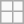<table style="float: right; margin-left:2em" class="wikitable">
<tr>
<td><strong></strong></td>
<td><strong></strong></td>
</tr>
<tr>
<td></td>
<td></td>
</tr>
</table>
